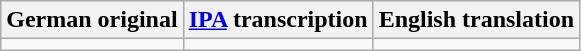<table class="wikitable">
<tr>
<th>German original</th>
<th><a href='#'>IPA</a> transcription</th>
<th>English translation</th>
</tr>
<tr style="white-space:nowrap;text-align:center;vertical-align:top;">
<td></td>
<td></td>
<td></td>
</tr>
</table>
